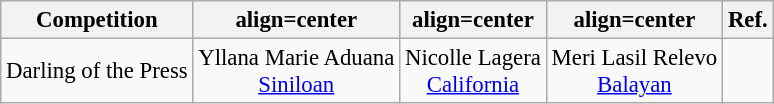<table class="wikitable sortable" style="font-size:95%;">
<tr>
<th>Competition</th>
<th>align=center </th>
<th>align=center </th>
<th>align=center </th>
<th>Ref.</th>
</tr>
<tr align="center">
<td>Darling of the Press</td>
<td>Yllana Marie Aduana<br><a href='#'>Siniloan</a></td>
<td>Nicolle Lagera<br><a href='#'>California</a></td>
<td>Meri Lasil Relevo<br><a href='#'>Balayan</a></td>
<td></td>
</tr>
</table>
